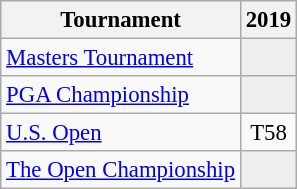<table class="wikitable" style="font-size:95%;text-align:center;">
<tr>
<th>Tournament</th>
<th>2019</th>
</tr>
<tr>
<td align=left><a href='#'>Masters Tournament</a></td>
<td style="background:#eeeeee;"></td>
</tr>
<tr>
<td align=left><a href='#'>PGA Championship</a></td>
<td style="background:#eeeeee;"></td>
</tr>
<tr>
<td align=left><a href='#'>U.S. Open</a></td>
<td>T58</td>
</tr>
<tr>
<td align=left><a href='#'>The Open Championship</a></td>
<td style="background:#eeeeee;"></td>
</tr>
</table>
